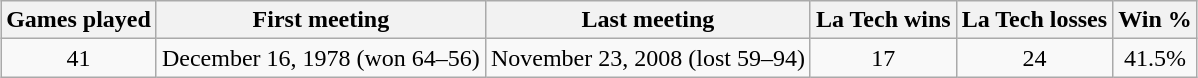<table class="wikitable" style="margin:1em auto;">
<tr>
<th>Games played</th>
<th>First meeting</th>
<th>Last meeting</th>
<th>La Tech wins</th>
<th>La Tech losses</th>
<th>Win %</th>
</tr>
<tr style="text-align:center;">
<td>41</td>
<td>December 16, 1978 (won 64–56)</td>
<td>November 23, 2008 (lost 59–94)</td>
<td>17</td>
<td>24</td>
<td>41.5%</td>
</tr>
</table>
